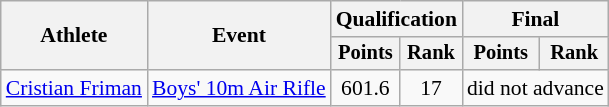<table class="wikitable" style="font-size:90%;">
<tr>
<th rowspan=2>Athlete</th>
<th rowspan=2>Event</th>
<th colspan=2>Qualification</th>
<th colspan=2>Final</th>
</tr>
<tr style="font-size:95%">
<th>Points</th>
<th>Rank</th>
<th>Points</th>
<th>Rank</th>
</tr>
<tr align=center>
<td align=left><a href='#'>Cristian Friman</a></td>
<td align=left><a href='#'>Boys' 10m Air Rifle</a></td>
<td>601.6</td>
<td>17</td>
<td colspan=2>did not advance</td>
</tr>
</table>
